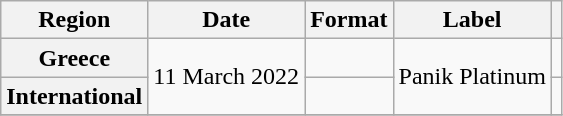<table class="wikitable plainrowheaders">
<tr>
<th scope="col">Region</th>
<th scope="col">Date</th>
<th scope="col">Format</th>
<th scope="col">Label</th>
<th scope="col"></th>
</tr>
<tr>
<th scope="row">Greece</th>
<td rowspan="2">11 March 2022</td>
<td></td>
<td rowspan="2">Panik Platinum</td>
<td></td>
</tr>
<tr>
<th scope="row">International</th>
<td></td>
<td></td>
</tr>
<tr>
</tr>
</table>
